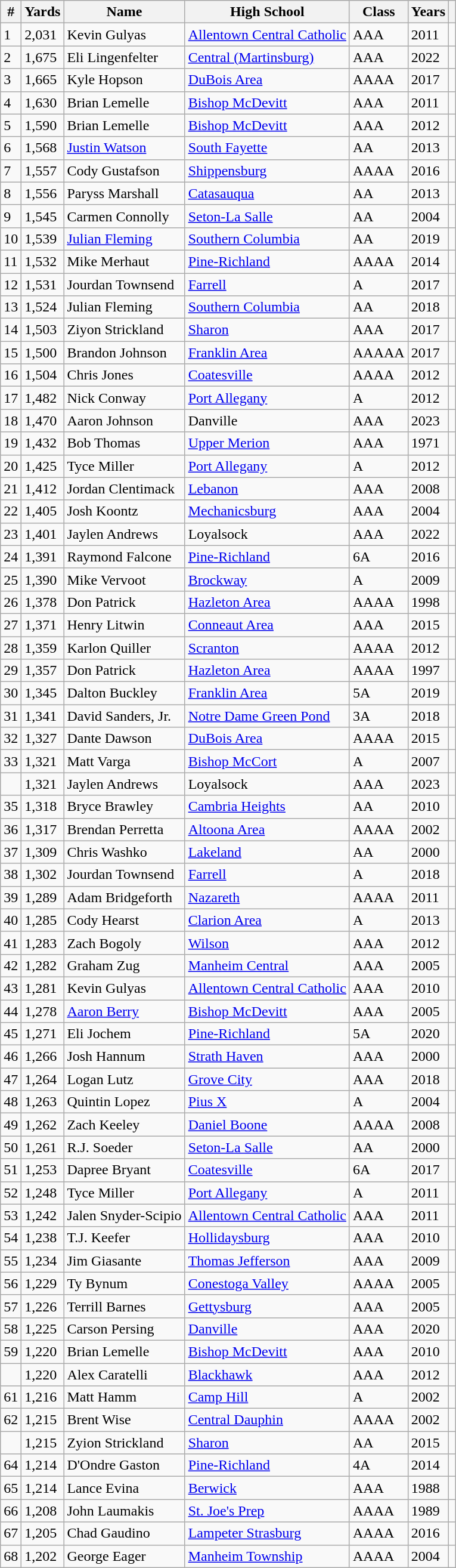<table class="wikitable sortable">
<tr>
<th>#</th>
<th>Yards</th>
<th>Name</th>
<th>High School</th>
<th>Class</th>
<th>Years</th>
<th></th>
</tr>
<tr>
<td>1</td>
<td>2,031</td>
<td>Kevin Gulyas</td>
<td><a href='#'>Allentown Central Catholic</a></td>
<td>AAA</td>
<td>2011</td>
<td></td>
</tr>
<tr>
<td>2</td>
<td>1,675</td>
<td>Eli Lingenfelter</td>
<td><a href='#'>Central (Martinsburg)</a></td>
<td>AAA</td>
<td>2022</td>
<td></td>
</tr>
<tr>
<td>3</td>
<td>1,665</td>
<td>Kyle Hopson</td>
<td><a href='#'>DuBois Area</a></td>
<td>AAAA</td>
<td>2017</td>
<td></td>
</tr>
<tr>
<td>4</td>
<td>1,630</td>
<td>Brian Lemelle</td>
<td><a href='#'>Bishop McDevitt</a></td>
<td>AAA</td>
<td>2011</td>
<td></td>
</tr>
<tr>
<td>5</td>
<td>1,590</td>
<td>Brian Lemelle</td>
<td><a href='#'>Bishop McDevitt</a></td>
<td>AAA</td>
<td>2012</td>
<td></td>
</tr>
<tr>
<td>6</td>
<td>1,568</td>
<td><a href='#'>Justin Watson</a></td>
<td><a href='#'>South Fayette</a></td>
<td>AA</td>
<td>2013</td>
<td></td>
</tr>
<tr>
<td>7</td>
<td>1,557</td>
<td>Cody Gustafson</td>
<td><a href='#'>Shippensburg</a></td>
<td>AAAA</td>
<td>2016</td>
<td></td>
</tr>
<tr>
<td>8</td>
<td>1,556</td>
<td>Paryss Marshall</td>
<td><a href='#'>Catasauqua</a></td>
<td>AA</td>
<td>2013</td>
<td></td>
</tr>
<tr>
<td>9</td>
<td>1,545</td>
<td>Carmen Connolly</td>
<td><a href='#'>Seton-La Salle</a></td>
<td>AA</td>
<td>2004</td>
<td></td>
</tr>
<tr>
<td>10</td>
<td>1,539</td>
<td><a href='#'>Julian Fleming</a></td>
<td><a href='#'>Southern Columbia</a></td>
<td>AA</td>
<td>2019</td>
<td></td>
</tr>
<tr>
<td>11</td>
<td>1,532</td>
<td>Mike Merhaut</td>
<td><a href='#'>Pine-Richland</a></td>
<td>AAAA</td>
<td>2014</td>
<td></td>
</tr>
<tr>
<td>12</td>
<td>1,531</td>
<td>Jourdan Townsend</td>
<td><a href='#'>Farrell</a></td>
<td>A</td>
<td>2017</td>
<td></td>
</tr>
<tr>
<td>13</td>
<td>1,524</td>
<td>Julian Fleming</td>
<td><a href='#'>Southern Columbia</a></td>
<td>AA</td>
<td>2018</td>
<td></td>
</tr>
<tr>
<td>14</td>
<td>1,503</td>
<td>Ziyon Strickland</td>
<td><a href='#'>Sharon</a></td>
<td>AAA</td>
<td>2017</td>
<td></td>
</tr>
<tr>
<td>15</td>
<td>1,500</td>
<td>Brandon Johnson</td>
<td><a href='#'>Franklin Area</a></td>
<td>AAAAA</td>
<td>2017</td>
<td></td>
</tr>
<tr>
<td>16</td>
<td>1,504</td>
<td>Chris Jones</td>
<td><a href='#'>Coatesville</a></td>
<td>AAAA</td>
<td>2012</td>
<td></td>
</tr>
<tr>
<td>17</td>
<td>1,482</td>
<td>Nick Conway</td>
<td><a href='#'>Port Allegany</a></td>
<td>A</td>
<td>2012</td>
<td></td>
</tr>
<tr>
<td>18</td>
<td>1,470</td>
<td>Aaron Johnson</td>
<td>Danville</td>
<td>AAA</td>
<td>2023</td>
<td></td>
</tr>
<tr>
<td>19</td>
<td>1,432</td>
<td>Bob Thomas</td>
<td><a href='#'>Upper Merion</a></td>
<td>AAA</td>
<td>1971</td>
<td></td>
</tr>
<tr>
<td>20</td>
<td>1,425</td>
<td>Tyce Miller</td>
<td><a href='#'>Port Allegany</a></td>
<td>A</td>
<td>2012</td>
<td></td>
</tr>
<tr>
<td>21</td>
<td>1,412</td>
<td>Jordan Clentimack</td>
<td><a href='#'>Lebanon</a></td>
<td>AAA</td>
<td>2008</td>
<td></td>
</tr>
<tr>
<td>22</td>
<td>1,405</td>
<td>Josh Koontz</td>
<td><a href='#'>Mechanicsburg</a></td>
<td>AAA</td>
<td>2004</td>
<td></td>
</tr>
<tr>
<td>23</td>
<td>1,401</td>
<td>Jaylen Andrews</td>
<td>Loyalsock</td>
<td>AAA</td>
<td>2022</td>
<td></td>
</tr>
<tr>
<td>24</td>
<td>1,391</td>
<td>Raymond Falcone</td>
<td><a href='#'>Pine-Richland</a></td>
<td>6A</td>
<td>2016</td>
<td></td>
</tr>
<tr>
<td>25</td>
<td>1,390</td>
<td>Mike Vervoot</td>
<td><a href='#'>Brockway</a></td>
<td>A</td>
<td>2009</td>
<td></td>
</tr>
<tr>
<td>26</td>
<td>1,378</td>
<td>Don Patrick</td>
<td><a href='#'>Hazleton Area</a></td>
<td>AAAA</td>
<td>1998</td>
<td></td>
</tr>
<tr>
<td>27</td>
<td>1,371</td>
<td>Henry Litwin</td>
<td><a href='#'>Conneaut Area</a></td>
<td>AAA</td>
<td>2015</td>
<td></td>
</tr>
<tr>
<td>28</td>
<td>1,359</td>
<td>Karlon Quiller</td>
<td><a href='#'>Scranton</a></td>
<td>AAAA</td>
<td>2012</td>
<td></td>
</tr>
<tr>
<td>29</td>
<td>1,357</td>
<td>Don Patrick</td>
<td><a href='#'>Hazleton Area</a></td>
<td>AAAA</td>
<td>1997</td>
<td></td>
</tr>
<tr>
<td>30</td>
<td>1,345</td>
<td>Dalton Buckley</td>
<td><a href='#'>Franklin Area</a></td>
<td>5A</td>
<td>2019</td>
<td></td>
</tr>
<tr>
<td>31</td>
<td>1,341</td>
<td>David Sanders, Jr.</td>
<td><a href='#'>Notre Dame Green Pond</a></td>
<td>3A</td>
<td>2018</td>
<td></td>
</tr>
<tr>
<td>32</td>
<td>1,327</td>
<td>Dante Dawson</td>
<td><a href='#'>DuBois Area</a></td>
<td>AAAA</td>
<td>2015</td>
<td></td>
</tr>
<tr>
<td>33</td>
<td>1,321</td>
<td>Matt Varga</td>
<td><a href='#'>Bishop McCort</a></td>
<td>A</td>
<td>2007</td>
<td></td>
</tr>
<tr>
<td></td>
<td>1,321</td>
<td>Jaylen Andrews</td>
<td>Loyalsock</td>
<td>AAA</td>
<td>2023</td>
<td></td>
</tr>
<tr>
<td>35</td>
<td>1,318</td>
<td>Bryce Brawley</td>
<td><a href='#'>Cambria Heights</a></td>
<td>AA</td>
<td>2010</td>
<td></td>
</tr>
<tr>
<td>36</td>
<td>1,317</td>
<td>Brendan Perretta</td>
<td><a href='#'>Altoona Area</a></td>
<td>AAAA</td>
<td>2002</td>
<td></td>
</tr>
<tr>
<td>37</td>
<td>1,309</td>
<td>Chris Washko</td>
<td><a href='#'>Lakeland</a></td>
<td>AA</td>
<td>2000</td>
<td></td>
</tr>
<tr>
<td>38</td>
<td>1,302</td>
<td>Jourdan Townsend</td>
<td><a href='#'>Farrell</a></td>
<td>A</td>
<td>2018</td>
<td></td>
</tr>
<tr>
<td>39</td>
<td>1,289</td>
<td>Adam Bridgeforth</td>
<td><a href='#'>Nazareth</a></td>
<td>AAAA</td>
<td>2011</td>
<td></td>
</tr>
<tr>
<td>40</td>
<td>1,285</td>
<td>Cody Hearst</td>
<td><a href='#'>Clarion Area</a></td>
<td>A</td>
<td>2013</td>
<td></td>
</tr>
<tr>
<td>41</td>
<td>1,283</td>
<td>Zach Bogoly</td>
<td><a href='#'>Wilson</a></td>
<td>AAA</td>
<td>2012</td>
<td></td>
</tr>
<tr>
<td>42</td>
<td>1,282</td>
<td>Graham Zug</td>
<td><a href='#'>Manheim Central</a></td>
<td>AAA</td>
<td>2005</td>
<td></td>
</tr>
<tr>
<td>43</td>
<td>1,281</td>
<td>Kevin Gulyas</td>
<td><a href='#'>Allentown Central Catholic</a></td>
<td>AAA</td>
<td>2010</td>
<td></td>
</tr>
<tr>
<td>44</td>
<td>1,278</td>
<td><a href='#'>Aaron Berry</a></td>
<td><a href='#'>Bishop McDevitt</a></td>
<td>AAA</td>
<td>2005</td>
<td></td>
</tr>
<tr>
<td>45</td>
<td>1,271</td>
<td>Eli Jochem</td>
<td><a href='#'>Pine-Richland</a></td>
<td>5A</td>
<td>2020</td>
<td></td>
</tr>
<tr>
<td>46</td>
<td>1,266</td>
<td>Josh Hannum</td>
<td><a href='#'>Strath Haven</a></td>
<td>AAA</td>
<td>2000</td>
<td></td>
</tr>
<tr>
<td>47</td>
<td>1,264</td>
<td>Logan Lutz</td>
<td><a href='#'>Grove City</a></td>
<td>AAA</td>
<td>2018</td>
<td></td>
</tr>
<tr>
<td>48</td>
<td>1,263</td>
<td>Quintin Lopez</td>
<td><a href='#'>Pius X</a></td>
<td>A</td>
<td>2004</td>
<td></td>
</tr>
<tr>
<td>49</td>
<td>1,262</td>
<td>Zach Keeley</td>
<td><a href='#'>Daniel Boone</a></td>
<td>AAAA</td>
<td>2008</td>
<td></td>
</tr>
<tr>
<td>50</td>
<td>1,261</td>
<td>R.J. Soeder</td>
<td><a href='#'>Seton-La Salle</a></td>
<td>AA</td>
<td>2000</td>
<td></td>
</tr>
<tr>
<td>51</td>
<td>1,253</td>
<td>Dapree Bryant</td>
<td><a href='#'>Coatesville</a></td>
<td>6A</td>
<td>2017</td>
<td></td>
</tr>
<tr>
<td>52</td>
<td>1,248</td>
<td>Tyce Miller</td>
<td><a href='#'>Port Allegany</a></td>
<td>A</td>
<td>2011</td>
<td></td>
</tr>
<tr>
<td>53</td>
<td>1,242</td>
<td>Jalen Snyder-Scipio</td>
<td><a href='#'>Allentown Central Catholic</a></td>
<td>AAA</td>
<td>2011</td>
<td></td>
</tr>
<tr>
<td>54</td>
<td>1,238</td>
<td>T.J. Keefer</td>
<td><a href='#'>Hollidaysburg</a></td>
<td>AAA</td>
<td>2010</td>
<td></td>
</tr>
<tr>
<td>55</td>
<td>1,234</td>
<td>Jim Giasante</td>
<td><a href='#'>Thomas Jefferson</a></td>
<td>AAA</td>
<td>2009</td>
<td></td>
</tr>
<tr>
<td>56</td>
<td>1,229</td>
<td>Ty Bynum</td>
<td><a href='#'>Conestoga Valley</a></td>
<td>AAAA</td>
<td>2005</td>
<td></td>
</tr>
<tr>
<td>57</td>
<td>1,226</td>
<td>Terrill Barnes</td>
<td><a href='#'>Gettysburg</a></td>
<td>AAA</td>
<td>2005</td>
<td></td>
</tr>
<tr>
<td>58</td>
<td>1,225</td>
<td>Carson Persing</td>
<td><a href='#'>Danville</a></td>
<td>AAA</td>
<td>2020</td>
<td></td>
</tr>
<tr>
<td>59</td>
<td>1,220</td>
<td>Brian Lemelle</td>
<td><a href='#'>Bishop McDevitt</a></td>
<td>AAA</td>
<td>2010</td>
<td></td>
</tr>
<tr>
<td></td>
<td>1,220</td>
<td>Alex Caratelli</td>
<td><a href='#'>Blackhawk</a></td>
<td>AAA</td>
<td>2012</td>
<td></td>
</tr>
<tr>
<td>61</td>
<td>1,216</td>
<td>Matt Hamm</td>
<td><a href='#'>Camp Hill</a></td>
<td>A</td>
<td>2002</td>
<td></td>
</tr>
<tr>
<td>62</td>
<td>1,215</td>
<td>Brent Wise</td>
<td><a href='#'>Central Dauphin</a></td>
<td>AAAA</td>
<td>2002</td>
<td></td>
</tr>
<tr>
<td></td>
<td>1,215</td>
<td>Zyion Strickland</td>
<td><a href='#'>Sharon</a></td>
<td>AA</td>
<td>2015</td>
<td></td>
</tr>
<tr>
<td>64</td>
<td>1,214</td>
<td>D'Ondre Gaston</td>
<td><a href='#'>Pine-Richland</a></td>
<td>4A</td>
<td>2014</td>
<td></td>
</tr>
<tr>
<td>65</td>
<td>1,214</td>
<td>Lance Evina</td>
<td><a href='#'>Berwick</a></td>
<td>AAA</td>
<td>1988</td>
<td></td>
</tr>
<tr>
<td>66</td>
<td>1,208</td>
<td>John Laumakis</td>
<td><a href='#'>St. Joe's Prep</a></td>
<td>AAAA</td>
<td>1989</td>
<td></td>
</tr>
<tr>
<td>67</td>
<td>1,205</td>
<td>Chad Gaudino</td>
<td><a href='#'>Lampeter Strasburg</a></td>
<td>AAAA</td>
<td>2016</td>
<td></td>
</tr>
<tr>
<td>68</td>
<td>1,202</td>
<td>George Eager</td>
<td><a href='#'>Manheim Township</a></td>
<td>AAAA</td>
<td>2004</td>
<td></td>
</tr>
</table>
